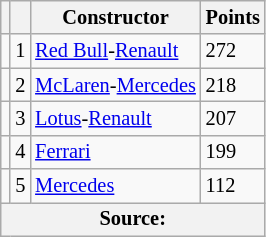<table class="wikitable" style="font-size: 85%;">
<tr>
<th></th>
<th></th>
<th>Constructor</th>
<th>Points</th>
</tr>
<tr>
<td align="left"></td>
<td align="center">1</td>
<td> <a href='#'>Red Bull</a>-<a href='#'>Renault</a></td>
<td align="left">272</td>
</tr>
<tr>
<td align="left"></td>
<td align="center">2</td>
<td> <a href='#'>McLaren</a>-<a href='#'>Mercedes</a></td>
<td align="left">218</td>
</tr>
<tr>
<td align="left"></td>
<td align="center">3</td>
<td> <a href='#'>Lotus</a>-<a href='#'>Renault</a></td>
<td align="left">207</td>
</tr>
<tr>
<td align="left"></td>
<td align="center">4</td>
<td> <a href='#'>Ferrari</a></td>
<td align="left">199</td>
</tr>
<tr>
<td align="left"></td>
<td align="center">5</td>
<td> <a href='#'>Mercedes</a></td>
<td align="left">112</td>
</tr>
<tr>
<th colspan=4>Source: </th>
</tr>
</table>
